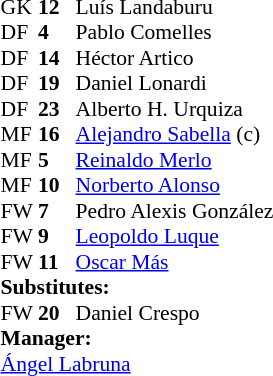<table cellspacing="0" cellpadding="0" style="font-size:90%; margin:0.2em auto;">
<tr>
<th width="25"></th>
<th width="25"></th>
</tr>
<tr>
<td>GK</td>
<td><strong>12</strong></td>
<td> Luís Landaburu</td>
</tr>
<tr>
<td>DF</td>
<td><strong>4</strong></td>
<td> Pablo Comelles</td>
</tr>
<tr>
<td>DF</td>
<td><strong>14</strong></td>
<td> Héctor Artico</td>
</tr>
<tr>
<td>DF</td>
<td><strong>19</strong></td>
<td> Daniel Lonardi</td>
</tr>
<tr>
<td>DF</td>
<td><strong>23</strong></td>
<td> Alberto H. Urquiza</td>
</tr>
<tr>
<td>MF</td>
<td><strong>16</strong></td>
<td> <a href='#'>Alejandro Sabella</a> (c)</td>
</tr>
<tr>
<td>MF</td>
<td><strong>5</strong></td>
<td> <a href='#'>Reinaldo Merlo</a></td>
</tr>
<tr>
<td>MF</td>
<td><strong>10</strong></td>
<td> <a href='#'>Norberto Alonso</a></td>
<td></td>
</tr>
<tr>
<td>FW</td>
<td><strong>7</strong></td>
<td> Pedro Alexis González</td>
</tr>
<tr>
<td>FW</td>
<td><strong>9</strong></td>
<td> <a href='#'>Leopoldo Luque</a></td>
</tr>
<tr>
<td>FW</td>
<td><strong>11</strong></td>
<td> <a href='#'>Oscar Más</a></td>
<td></td>
<td></td>
</tr>
<tr>
<td colspan=3><strong>Substitutes:</strong></td>
</tr>
<tr>
<td>FW</td>
<td><strong>20</strong></td>
<td> Daniel Crespo</td>
<td></td>
<td></td>
</tr>
<tr>
<td colspan=3><strong>Manager:</strong></td>
</tr>
<tr>
<td colspan=4> <a href='#'>Ángel Labruna</a></td>
</tr>
</table>
